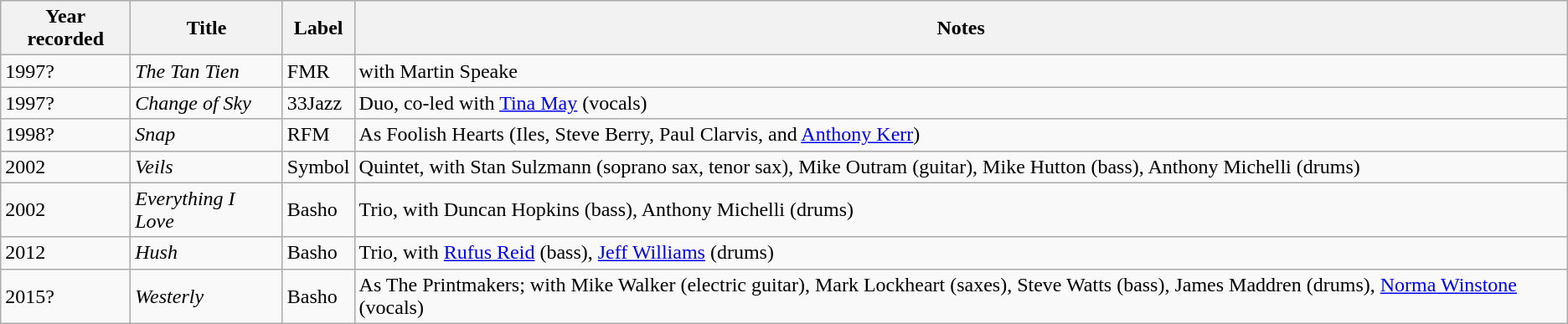<table class="wikitable sortable">
<tr>
<th>Year recorded</th>
<th>Title</th>
<th>Label</th>
<th>Notes</th>
</tr>
<tr>
<td>1997?</td>
<td><em>The Tan Tien</em></td>
<td>FMR</td>
<td>with Martin Speake</td>
</tr>
<tr>
<td>1997?</td>
<td><em>Change of Sky</em></td>
<td>33Jazz</td>
<td>Duo, co-led with <a href='#'>Tina May</a> (vocals)</td>
</tr>
<tr>
<td>1998?</td>
<td><em>Snap</em></td>
<td>RFM</td>
<td>As Foolish Hearts (Iles, Steve Berry, Paul Clarvis, and <a href='#'>Anthony Kerr</a>)</td>
</tr>
<tr>
<td>2002</td>
<td><em>Veils</em></td>
<td>Symbol</td>
<td>Quintet, with Stan Sulzmann (soprano sax, tenor sax), Mike Outram (guitar), Mike Hutton (bass), Anthony Michelli (drums)</td>
</tr>
<tr>
<td>2002</td>
<td><em>Everything I Love</em></td>
<td>Basho</td>
<td>Trio, with Duncan Hopkins (bass), Anthony Michelli (drums)</td>
</tr>
<tr>
<td>2012</td>
<td><em>Hush</em></td>
<td>Basho</td>
<td>Trio, with <a href='#'>Rufus Reid</a> (bass), <a href='#'>Jeff Williams</a> (drums)</td>
</tr>
<tr>
<td>2015?</td>
<td><em>Westerly</em></td>
<td>Basho</td>
<td>As The Printmakers; with Mike Walker (electric guitar), Mark Lockheart (saxes), Steve Watts (bass), James Maddren (drums), <a href='#'>Norma Winstone</a> (vocals)</td>
</tr>
</table>
